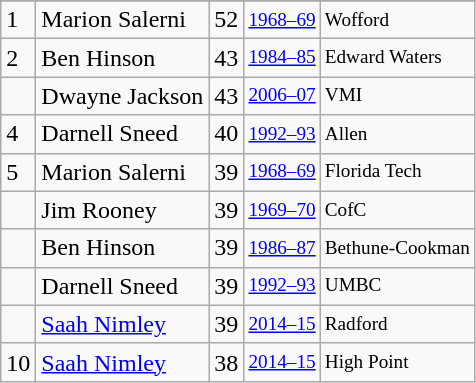<table class="wikitable">
<tr>
</tr>
<tr>
<td>1</td>
<td>Marion Salerni</td>
<td>52</td>
<td style="font-size:80%;"><a href='#'>1968–69</a></td>
<td style="font-size:80%;">Wofford</td>
</tr>
<tr>
<td>2</td>
<td>Ben Hinson</td>
<td>43</td>
<td style="font-size:80%;"><a href='#'>1984–85</a></td>
<td style="font-size:80%;">Edward Waters</td>
</tr>
<tr>
<td></td>
<td>Dwayne Jackson</td>
<td>43</td>
<td style="font-size:80%;"><a href='#'>2006–07</a></td>
<td style="font-size:80%;">VMI</td>
</tr>
<tr>
<td>4</td>
<td>Darnell Sneed</td>
<td>40</td>
<td style="font-size:80%;"><a href='#'>1992–93</a></td>
<td style="font-size:80%;">Allen</td>
</tr>
<tr>
<td>5</td>
<td>Marion Salerni</td>
<td>39</td>
<td style="font-size:80%;"><a href='#'>1968–69</a></td>
<td style="font-size:80%;">Florida Tech</td>
</tr>
<tr>
<td></td>
<td>Jim Rooney</td>
<td>39</td>
<td style="font-size:80%;"><a href='#'>1969–70</a></td>
<td style="font-size:80%;">CofC</td>
</tr>
<tr>
<td></td>
<td>Ben Hinson</td>
<td>39</td>
<td style="font-size:80%;"><a href='#'>1986–87</a></td>
<td style="font-size:80%;">Bethune-Cookman</td>
</tr>
<tr>
<td></td>
<td>Darnell Sneed</td>
<td>39</td>
<td style="font-size:80%;"><a href='#'>1992–93</a></td>
<td style="font-size:80%;">UMBC</td>
</tr>
<tr>
<td></td>
<td><a href='#'>Saah Nimley</a></td>
<td>39</td>
<td style="font-size:80%;"><a href='#'>2014–15</a></td>
<td style="font-size:80%;">Radford</td>
</tr>
<tr>
<td>10</td>
<td><a href='#'>Saah Nimley</a></td>
<td>38</td>
<td style="font-size:80%;"><a href='#'>2014–15</a></td>
<td style="font-size:80%;">High Point</td>
</tr>
</table>
